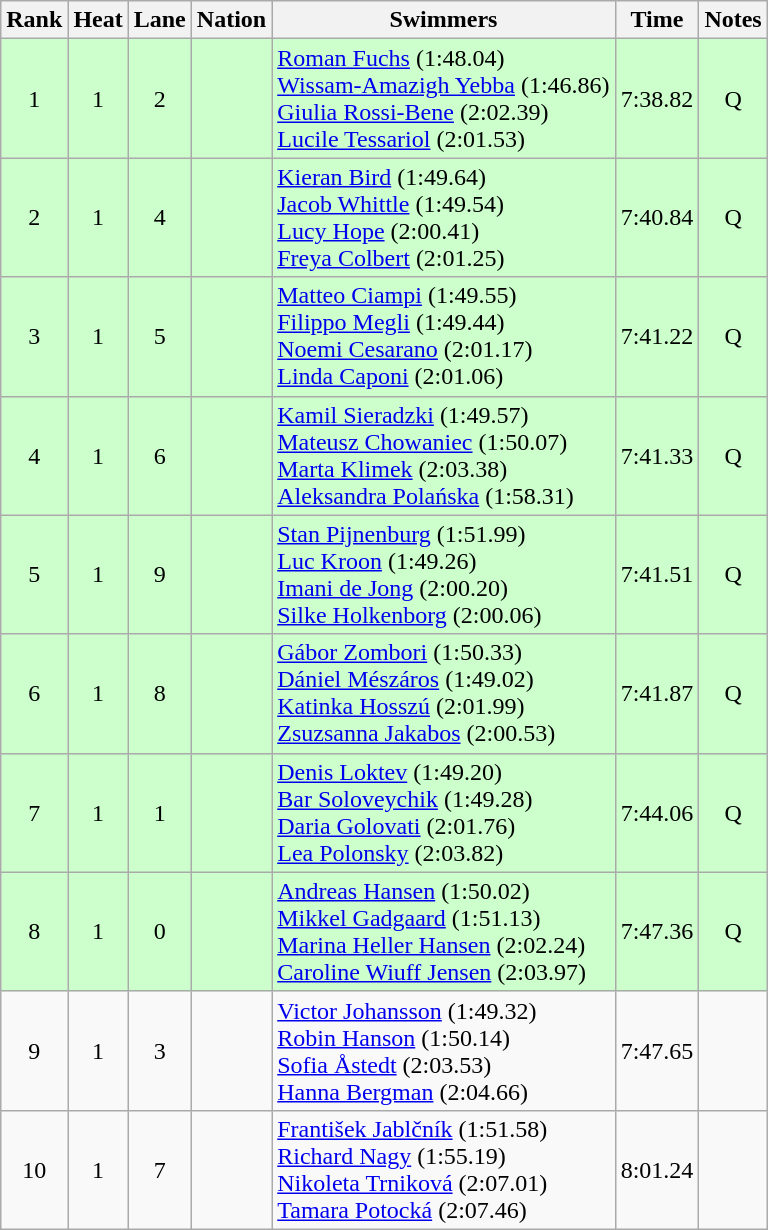<table class="wikitable sortable" style="text-align:center">
<tr>
<th>Rank</th>
<th>Heat</th>
<th>Lane</th>
<th>Nation</th>
<th>Swimmers</th>
<th>Time</th>
<th>Notes</th>
</tr>
<tr bgcolor=ccffcc>
<td>1</td>
<td>1</td>
<td>2</td>
<td align=left></td>
<td align=left><a href='#'>Roman Fuchs</a> (1:48.04)<br><a href='#'>Wissam-Amazigh Yebba</a> (1:46.86)<br><a href='#'>Giulia Rossi-Bene</a> (2:02.39)<br><a href='#'>Lucile Tessariol</a> (2:01.53)</td>
<td>7:38.82</td>
<td>Q</td>
</tr>
<tr bgcolor=ccffcc>
<td>2</td>
<td>1</td>
<td>4</td>
<td align=left></td>
<td align=left><a href='#'>Kieran Bird</a> (1:49.64)<br><a href='#'>Jacob Whittle</a> (1:49.54)<br><a href='#'>Lucy Hope</a> (2:00.41)<br><a href='#'>Freya Colbert</a> (2:01.25)</td>
<td>7:40.84</td>
<td>Q</td>
</tr>
<tr bgcolor=ccffcc>
<td>3</td>
<td>1</td>
<td>5</td>
<td align=left></td>
<td align=left><a href='#'>Matteo Ciampi</a> (1:49.55)<br><a href='#'>Filippo Megli</a> (1:49.44)<br><a href='#'>Noemi Cesarano</a> (2:01.17)<br><a href='#'>Linda Caponi</a> (2:01.06)</td>
<td>7:41.22</td>
<td>Q</td>
</tr>
<tr bgcolor=ccffcc>
<td>4</td>
<td>1</td>
<td>6</td>
<td align=left></td>
<td align=left><a href='#'>Kamil Sieradzki</a> (1:49.57)<br><a href='#'>Mateusz Chowaniec</a> (1:50.07)<br><a href='#'>Marta Klimek</a> (2:03.38)<br><a href='#'>Aleksandra Polańska</a> (1:58.31)</td>
<td>7:41.33</td>
<td>Q</td>
</tr>
<tr bgcolor=ccffcc>
<td>5</td>
<td>1</td>
<td>9</td>
<td align=left></td>
<td align=left><a href='#'>Stan Pijnenburg</a> (1:51.99)<br><a href='#'>Luc Kroon</a> (1:49.26)<br><a href='#'>Imani de Jong</a> (2:00.20)<br><a href='#'>Silke Holkenborg</a> (2:00.06)</td>
<td>7:41.51</td>
<td>Q</td>
</tr>
<tr bgcolor=ccffcc>
<td>6</td>
<td>1</td>
<td>8</td>
<td align=left></td>
<td align=left><a href='#'>Gábor Zombori</a> (1:50.33)<br><a href='#'>Dániel Mészáros</a> (1:49.02)<br><a href='#'>Katinka Hosszú</a> (2:01.99)<br><a href='#'>Zsuzsanna Jakabos</a> (2:00.53)</td>
<td>7:41.87</td>
<td>Q</td>
</tr>
<tr bgcolor=ccffcc>
<td>7</td>
<td>1</td>
<td>1</td>
<td align=left></td>
<td align=left><a href='#'>Denis Loktev</a> (1:49.20)<br><a href='#'>Bar Soloveychik</a> (1:49.28)<br><a href='#'>Daria Golovati</a> (2:01.76)<br><a href='#'>Lea Polonsky</a> (2:03.82)</td>
<td>7:44.06</td>
<td>Q</td>
</tr>
<tr bgcolor=ccffcc>
<td>8</td>
<td>1</td>
<td>0</td>
<td align=left></td>
<td align=left><a href='#'>Andreas Hansen</a> (1:50.02)<br><a href='#'>Mikkel Gadgaard</a> (1:51.13)<br><a href='#'>Marina Heller Hansen</a> (2:02.24)<br><a href='#'>Caroline Wiuff Jensen</a> (2:03.97)</td>
<td>7:47.36</td>
<td>Q</td>
</tr>
<tr>
<td>9</td>
<td>1</td>
<td>3</td>
<td align=left></td>
<td align=left><a href='#'>Victor Johansson</a> (1:49.32)<br><a href='#'>Robin Hanson</a> (1:50.14)<br><a href='#'>Sofia Åstedt</a> (2:03.53)<br><a href='#'>Hanna Bergman</a> (2:04.66)</td>
<td>7:47.65</td>
<td></td>
</tr>
<tr>
<td>10</td>
<td>1</td>
<td>7</td>
<td align=left></td>
<td align=left><a href='#'>František Jablčník</a> (1:51.58)<br><a href='#'>Richard Nagy</a> (1:55.19)<br><a href='#'>Nikoleta Trniková</a> (2:07.01)<br><a href='#'>Tamara Potocká</a> (2:07.46)</td>
<td>8:01.24</td>
<td></td>
</tr>
</table>
